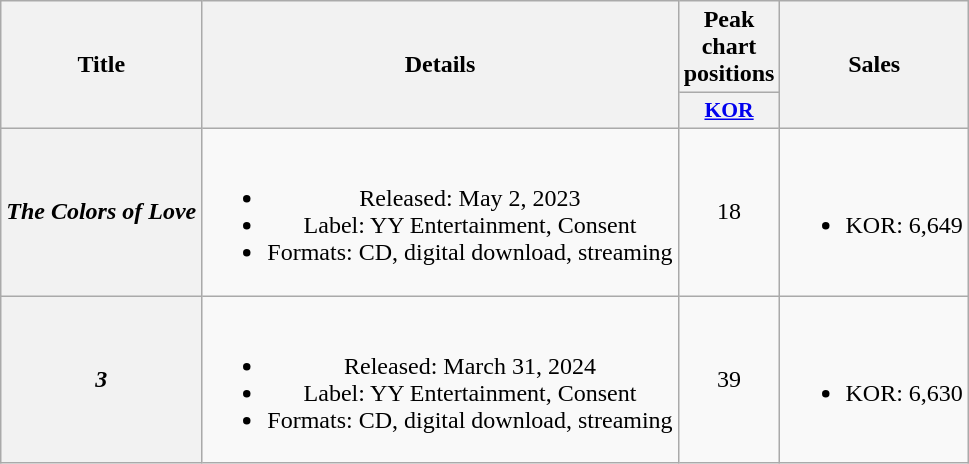<table class="wikitable plainrowheaders" style="text-align:center;">
<tr>
<th scope="col" rowspan="2">Title</th>
<th scope="col" rowspan="2">Details</th>
<th scope="col" colspan="1">Peak chart positions</th>
<th scope="col" rowspan="2">Sales</th>
</tr>
<tr>
<th scope="col" style="width:3em;font-size:90%;"><a href='#'>KOR</a><br></th>
</tr>
<tr>
<th scope="row"><em>The Colors of Love</em></th>
<td><br><ul><li>Released: May 2, 2023</li><li>Label: YY Entertainment, Consent</li><li>Formats: CD, digital download, streaming</li></ul></td>
<td>18</td>
<td><br><ul><li>KOR: 6,649</li></ul></td>
</tr>
<tr>
<th scope="row"><em>3</em></th>
<td><br><ul><li>Released: March 31, 2024</li><li>Label: YY Entertainment, Consent</li><li>Formats: CD, digital download, streaming</li></ul></td>
<td>39</td>
<td><br><ul><li>KOR: 6,630</li></ul></td>
</tr>
</table>
